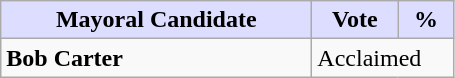<table class="wikitable">
<tr>
<th style="background:#ddf; width:200px;">Mayoral Candidate</th>
<th style="background:#ddf; width:50px;">Vote</th>
<th style="background:#ddf; width:30px;">%</th>
</tr>
<tr>
<td><strong>Bob Carter</strong></td>
<td colspan="2">Acclaimed</td>
</tr>
</table>
